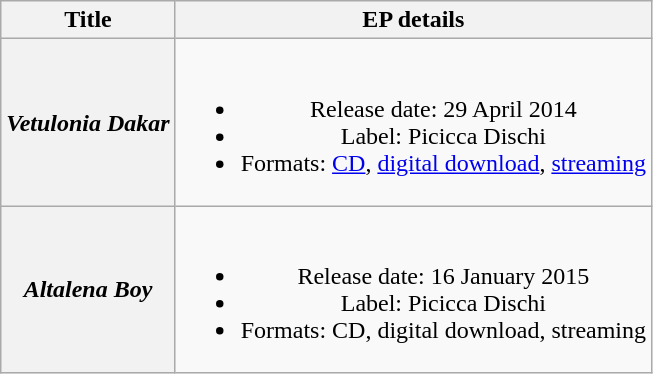<table class="wikitable plainrowheaders" style="text-align:center;">
<tr>
<th scope="col">Title</th>
<th scope="col">EP details</th>
</tr>
<tr>
<th scope="row"><em>Vetulonia Dakar</em></th>
<td><br><ul><li>Release date: 29 April 2014</li><li>Label: Picicca Dischi</li><li>Formats: <a href='#'>CD</a>, <a href='#'>digital download</a>, <a href='#'>streaming</a></li></ul></td>
</tr>
<tr>
<th scope="row"><em>Altalena Boy</em></th>
<td><br><ul><li>Release date: 16 January 2015</li><li>Label: Picicca Dischi</li><li>Formats: CD, digital download, streaming</li></ul></td>
</tr>
</table>
